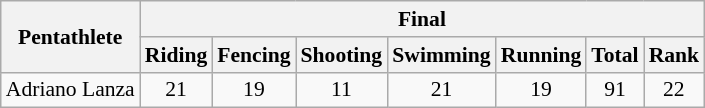<table class=wikitable style="font-size:90%">
<tr>
<th rowspan=2>Pentathlete</th>
<th colspan=7>Final</th>
</tr>
<tr>
<th>Riding</th>
<th>Fencing</th>
<th>Shooting</th>
<th>Swimming</th>
<th>Running</th>
<th>Total</th>
<th>Rank</th>
</tr>
<tr>
<td>Adriano Lanza</td>
<td align=center>21</td>
<td align=center>19</td>
<td align=center>11</td>
<td align=center>21</td>
<td align=center>19</td>
<td align=center>91</td>
<td align=center>22</td>
</tr>
</table>
